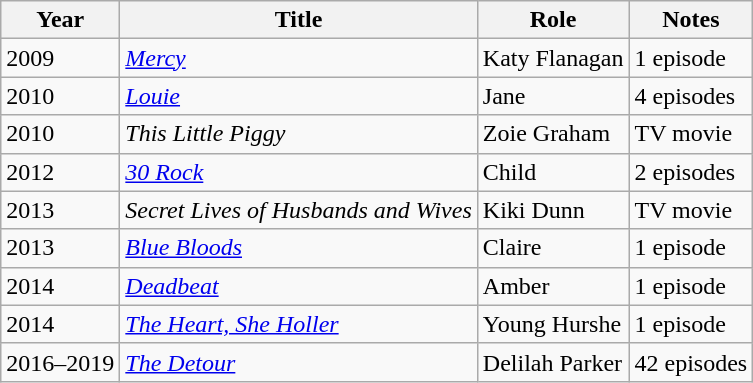<table class="wikitable sortable">
<tr>
<th>Year</th>
<th>Title</th>
<th>Role</th>
<th class="unsortable">Notes</th>
</tr>
<tr>
<td>2009</td>
<td><em><a href='#'>Mercy</a></em></td>
<td>Katy Flanagan</td>
<td>1 episode</td>
</tr>
<tr>
<td>2010</td>
<td><em><a href='#'>Louie</a></em></td>
<td>Jane</td>
<td>4 episodes</td>
</tr>
<tr>
<td>2010</td>
<td><em>This Little Piggy</em></td>
<td>Zoie Graham</td>
<td>TV movie</td>
</tr>
<tr>
<td>2012</td>
<td><em><a href='#'>30 Rock</a></em></td>
<td>Child</td>
<td>2 episodes</td>
</tr>
<tr>
<td>2013</td>
<td><em>Secret Lives of Husbands and Wives</em></td>
<td>Kiki Dunn</td>
<td>TV movie</td>
</tr>
<tr>
<td>2013</td>
<td><em><a href='#'>Blue Bloods</a></em></td>
<td>Claire</td>
<td>1 episode</td>
</tr>
<tr>
<td>2014</td>
<td><em><a href='#'>Deadbeat</a></em></td>
<td>Amber</td>
<td>1 episode</td>
</tr>
<tr>
<td>2014</td>
<td><em><a href='#'>The Heart, She Holler</a></em></td>
<td>Young Hurshe</td>
<td>1 episode</td>
</tr>
<tr>
<td>2016–2019</td>
<td><em><a href='#'>The Detour</a></em></td>
<td>Delilah Parker</td>
<td>42 episodes</td>
</tr>
</table>
